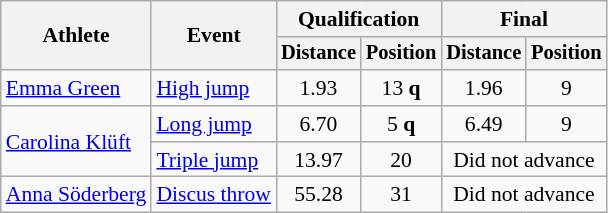<table class=wikitable style="font-size:90%">
<tr>
<th rowspan="2">Athlete</th>
<th rowspan="2">Event</th>
<th colspan="2">Qualification</th>
<th colspan="2">Final</th>
</tr>
<tr style="font-size:95%">
<th>Distance</th>
<th>Position</th>
<th>Distance</th>
<th>Position</th>
</tr>
<tr align=center>
<td align=left><a href='#'>Emma Green</a></td>
<td align=left><a href='#'>High jump</a></td>
<td>1.93</td>
<td>13 <strong>q</strong></td>
<td>1.96</td>
<td>9</td>
</tr>
<tr align=center>
<td align=left rowspan=2><a href='#'>Carolina Klüft</a></td>
<td align=left><a href='#'>Long jump</a></td>
<td>6.70</td>
<td>5 <strong>q</strong></td>
<td>6.49</td>
<td>9</td>
</tr>
<tr align=center>
<td align=left><a href='#'>Triple jump</a></td>
<td>13.97</td>
<td>20</td>
<td colspan=2>Did not advance</td>
</tr>
<tr align=center>
<td align=left><a href='#'>Anna Söderberg</a></td>
<td align=left><a href='#'>Discus throw</a></td>
<td>55.28</td>
<td>31</td>
<td colspan=2>Did not advance</td>
</tr>
</table>
